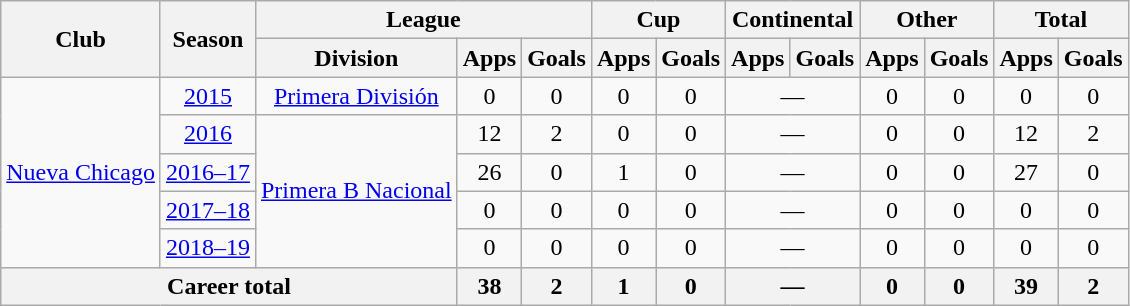<table class="wikitable" style="text-align:center">
<tr>
<th rowspan="2">Club</th>
<th rowspan="2">Season</th>
<th colspan="3">League</th>
<th colspan="2">Cup</th>
<th colspan="2">Continental</th>
<th colspan="2">Other</th>
<th colspan="2">Total</th>
</tr>
<tr>
<th>Division</th>
<th>Apps</th>
<th>Goals</th>
<th>Apps</th>
<th>Goals</th>
<th>Apps</th>
<th>Goals</th>
<th>Apps</th>
<th>Goals</th>
<th>Apps</th>
<th>Goals</th>
</tr>
<tr>
<td rowspan="5"><a href='#'>Nueva Chicago</a></td>
<td><a href='#'>2015</a></td>
<td rowspan="1"><a href='#'>Primera División</a></td>
<td>0</td>
<td>0</td>
<td>0</td>
<td>0</td>
<td colspan="2">—</td>
<td>0</td>
<td>0</td>
<td>0</td>
<td>0</td>
</tr>
<tr>
<td><a href='#'>2016</a></td>
<td rowspan="4"><a href='#'>Primera B Nacional</a></td>
<td>12</td>
<td>2</td>
<td>0</td>
<td>0</td>
<td colspan="2">—</td>
<td>0</td>
<td>0</td>
<td>12</td>
<td>2</td>
</tr>
<tr>
<td><a href='#'>2016–17</a></td>
<td>26</td>
<td>0</td>
<td>1</td>
<td>0</td>
<td colspan="2">—</td>
<td>0</td>
<td>0</td>
<td>27</td>
<td>0</td>
</tr>
<tr>
<td><a href='#'>2017–18</a></td>
<td>0</td>
<td>0</td>
<td>0</td>
<td>0</td>
<td colspan="2">—</td>
<td>0</td>
<td>0</td>
<td>0</td>
<td>0</td>
</tr>
<tr>
<td><a href='#'>2018–19</a></td>
<td>0</td>
<td>0</td>
<td>0</td>
<td>0</td>
<td colspan="2">—</td>
<td>0</td>
<td>0</td>
<td>0</td>
<td>0</td>
</tr>
<tr>
<th colspan="3">Career total</th>
<th>38</th>
<th>2</th>
<th>1</th>
<th>0</th>
<th colspan="2">—</th>
<th>0</th>
<th>0</th>
<th>39</th>
<th>2</th>
</tr>
</table>
